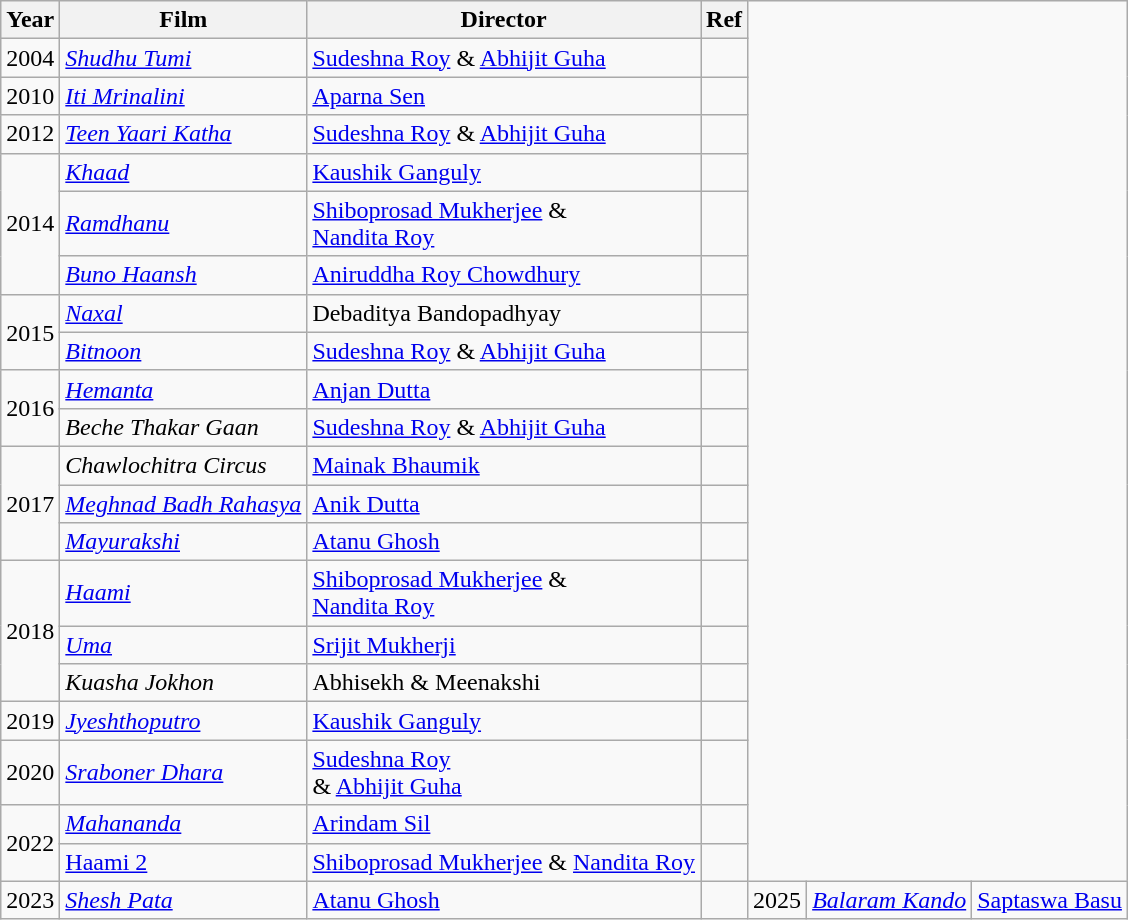<table class="wikitable sortable">
<tr>
<th>Year</th>
<th>Film</th>
<th>Director</th>
<th>Ref</th>
</tr>
<tr>
<td>2004</td>
<td><em><a href='#'>Shudhu Tumi</a></em></td>
<td><a href='#'>Sudeshna Roy</a> & <a href='#'>Abhijit Guha</a></td>
<td></td>
</tr>
<tr>
<td>2010</td>
<td><em><a href='#'>Iti Mrinalini</a></em></td>
<td><a href='#'>Aparna Sen</a></td>
<td></td>
</tr>
<tr>
<td>2012</td>
<td><em><a href='#'>Teen Yaari Katha</a></em></td>
<td><a href='#'>Sudeshna Roy</a> & <a href='#'>Abhijit Guha</a></td>
<td></td>
</tr>
<tr>
<td rowspan="3">2014</td>
<td><em><a href='#'>Khaad</a></em></td>
<td><a href='#'>Kaushik Ganguly</a></td>
<td></td>
</tr>
<tr>
<td><em><a href='#'>Ramdhanu</a></em></td>
<td><a href='#'>Shiboprosad Mukherjee</a> &<br><a href='#'>Nandita Roy</a></td>
<td></td>
</tr>
<tr>
<td><em><a href='#'>Buno Haansh</a></em></td>
<td><a href='#'>Aniruddha Roy Chowdhury</a></td>
<td></td>
</tr>
<tr>
<td rowspan="2">2015</td>
<td><em><a href='#'>Naxal</a></em></td>
<td>Debaditya Bandopadhyay</td>
<td></td>
</tr>
<tr>
<td><em><a href='#'>Bitnoon</a></em></td>
<td><a href='#'>Sudeshna Roy</a> & <a href='#'>Abhijit Guha</a></td>
<td></td>
</tr>
<tr>
<td rowspan="2">2016</td>
<td><a href='#'><em>Hemanta</em></a></td>
<td><a href='#'>Anjan Dutta</a></td>
<td></td>
</tr>
<tr>
<td><em>Beche Thakar Gaan</em></td>
<td><a href='#'>Sudeshna Roy</a> & <a href='#'>Abhijit Guha</a></td>
<td></td>
</tr>
<tr>
<td rowspan="3">2017</td>
<td><em>Chawlochitra Circus</em></td>
<td><a href='#'>Mainak Bhaumik</a></td>
<td></td>
</tr>
<tr>
<td><em><a href='#'>Meghnad Badh Rahasya</a></em></td>
<td><a href='#'>Anik Dutta</a></td>
<td></td>
</tr>
<tr>
<td><em><a href='#'>Mayurakshi</a></em></td>
<td><a href='#'>Atanu Ghosh</a></td>
<td></td>
</tr>
<tr>
<td rowspan="3">2018</td>
<td><em><a href='#'>Haami</a></em></td>
<td><a href='#'>Shiboprosad Mukherjee</a> &<br><a href='#'>Nandita Roy</a></td>
<td></td>
</tr>
<tr>
<td><em><a href='#'>Uma</a></em></td>
<td><a href='#'>Srijit Mukherji</a></td>
<td></td>
</tr>
<tr>
<td><em>Kuasha Jokhon</em></td>
<td>Abhisekh & Meenakshi</td>
<td></td>
</tr>
<tr>
<td>2019</td>
<td><em><a href='#'>Jyeshthoputro</a></em></td>
<td><a href='#'>Kaushik Ganguly</a></td>
<td></td>
</tr>
<tr>
<td>2020</td>
<td><em><a href='#'>Sraboner Dhara</a></em></td>
<td><a href='#'>Sudeshna Roy</a><br>& <a href='#'>Abhijit Guha</a></td>
<td></td>
</tr>
<tr>
<td rowspan="2">2022</td>
<td><em><a href='#'>Mahananda</a></em></td>
<td><a href='#'>Arindam Sil</a></td>
<td></td>
</tr>
<tr>
<td><a href='#'>Haami 2</a></td>
<td><a href='#'>Shiboprosad Mukherjee</a> & <a href='#'>Nandita Roy</a></td>
<td></td>
</tr>
<tr>
<td>2023</td>
<td><em><a href='#'>Shesh Pata</a></em></td>
<td><a href='#'>Atanu Ghosh</a></td>
<td></td>
<td>2025</td>
<td><em><a href='#'>Balaram Kando</a></em></td>
<td><a href='#'>Saptaswa Basu</a></td>
</tr>
</table>
